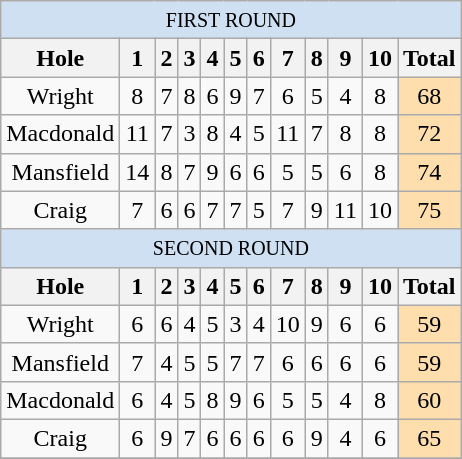<table class="wikitable" style="text-align:center" "background-color:#EFEFEF">
<tr>
<td colspan="12" style="background-color:#cee0f2;"><small>FIRST ROUND</small></td>
</tr>
<tr>
<th>Hole</th>
<th>1</th>
<th>2</th>
<th>3</th>
<th>4</th>
<th>5</th>
<th>6</th>
<th>7</th>
<th>8</th>
<th>9</th>
<th>10</th>
<th>Total</th>
</tr>
<tr>
<td>Wright</td>
<td>8</td>
<td>7</td>
<td>8</td>
<td>6</td>
<td>9</td>
<td>7</td>
<td>6</td>
<td>5</td>
<td>4</td>
<td>8</td>
<td style="background-color:#ffdead;">68</td>
</tr>
<tr>
<td>Macdonald</td>
<td>11</td>
<td>7</td>
<td>3</td>
<td>8</td>
<td>4</td>
<td>5</td>
<td>11</td>
<td>7</td>
<td>8</td>
<td>8</td>
<td style="background-color:#ffdead;">72</td>
</tr>
<tr>
<td>Mansfield</td>
<td>14</td>
<td>8</td>
<td>7</td>
<td>9</td>
<td>6</td>
<td>6</td>
<td>5</td>
<td>5</td>
<td>6</td>
<td>8</td>
<td style="background-color:#ffdead;">74</td>
</tr>
<tr>
<td>Craig</td>
<td>7</td>
<td>6</td>
<td>6</td>
<td>7</td>
<td>7</td>
<td>5</td>
<td>7</td>
<td>9</td>
<td>11</td>
<td>10</td>
<td style="background-color:#ffdead;">75</td>
</tr>
<tr>
<td colspan="12" style="background-color:#cee0f2;"><small>SECOND ROUND</small></td>
</tr>
<tr>
<th>Hole</th>
<th>1</th>
<th>2</th>
<th>3</th>
<th>4</th>
<th>5</th>
<th>6</th>
<th>7</th>
<th>8</th>
<th>9</th>
<th>10</th>
<th>Total</th>
</tr>
<tr>
<td>Wright</td>
<td>6</td>
<td>6</td>
<td>4</td>
<td>5</td>
<td>3</td>
<td>4</td>
<td>10</td>
<td>9</td>
<td>6</td>
<td>6</td>
<td style="background-color:#ffdead;">59</td>
</tr>
<tr>
<td>Mansfield</td>
<td>7</td>
<td>4</td>
<td>5</td>
<td>5</td>
<td>7</td>
<td>7</td>
<td>6</td>
<td>6</td>
<td>6</td>
<td>6</td>
<td style="background-color:#ffdead;">59</td>
</tr>
<tr>
<td>Macdonald</td>
<td>6</td>
<td>4</td>
<td>5</td>
<td>8</td>
<td>9</td>
<td>6</td>
<td>5</td>
<td>5</td>
<td>4</td>
<td>8</td>
<td style="background-color:#ffdead;">60</td>
</tr>
<tr>
<td>Craig</td>
<td>6</td>
<td>9</td>
<td>7</td>
<td>6</td>
<td>6</td>
<td>6</td>
<td>6</td>
<td>9</td>
<td>4</td>
<td>6</td>
<td style="background-color:#ffdead;">65</td>
</tr>
<tr>
</tr>
</table>
